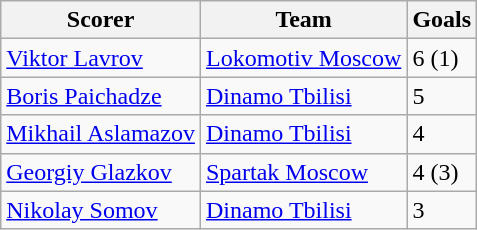<table class="wikitable">
<tr>
<th>Scorer</th>
<th>Team</th>
<th>Goals</th>
</tr>
<tr>
<td><a href='#'>Viktor Lavrov</a></td>
<td><a href='#'>Lokomotiv Moscow</a></td>
<td>6 (1)</td>
</tr>
<tr>
<td><a href='#'>Boris Paichadze</a></td>
<td><a href='#'>Dinamo Tbilisi</a></td>
<td>5</td>
</tr>
<tr>
<td><a href='#'>Mikhail Aslamazov</a></td>
<td><a href='#'>Dinamo Tbilisi</a></td>
<td>4</td>
</tr>
<tr>
<td><a href='#'>Georgiy Glazkov</a></td>
<td><a href='#'>Spartak Moscow</a></td>
<td>4 (3)</td>
</tr>
<tr>
<td><a href='#'>Nikolay Somov</a></td>
<td><a href='#'>Dinamo Tbilisi</a></td>
<td>3</td>
</tr>
</table>
